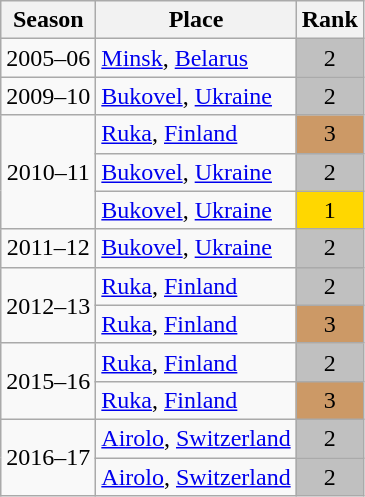<table class="wikitable sortable" style="text-align:center;">
<tr>
<th>Season</th>
<th>Place</th>
<th>Rank</th>
</tr>
<tr>
<td>2005–06</td>
<td style="text-align:left;"> <a href='#'>Minsk</a>, <a href='#'>Belarus</a></td>
<td bgcolor=silver>2</td>
</tr>
<tr>
<td>2009–10</td>
<td style="text-align:left;"> <a href='#'>Bukovel</a>, <a href='#'>Ukraine</a></td>
<td bgcolor=silver>2</td>
</tr>
<tr>
<td rowspan="3">2010–11</td>
<td style="text-align:left;"> <a href='#'>Ruka</a>, <a href='#'>Finland</a></td>
<td bgcolor="cc9966">3</td>
</tr>
<tr>
<td style="text-align:left;"> <a href='#'>Bukovel</a>, <a href='#'>Ukraine</a></td>
<td bgcolor=silver>2</td>
</tr>
<tr>
<td style="text-align:left;"> <a href='#'>Bukovel</a>, <a href='#'>Ukraine</a></td>
<td bgcolor=gold>1</td>
</tr>
<tr>
<td>2011–12</td>
<td style="text-align:left;"> <a href='#'>Bukovel</a>, <a href='#'>Ukraine</a></td>
<td bgcolor=silver>2</td>
</tr>
<tr>
<td rowspan="2">2012–13</td>
<td style="text-align:left;"> <a href='#'>Ruka</a>, <a href='#'>Finland</a></td>
<td bgcolor=silver>2</td>
</tr>
<tr>
<td style="text-align:left;"> <a href='#'>Ruka</a>, <a href='#'>Finland</a></td>
<td bgcolor="cc9966">3</td>
</tr>
<tr>
<td rowspan="2">2015–16</td>
<td style="text-align:left;"> <a href='#'>Ruka</a>, <a href='#'>Finland</a></td>
<td bgcolor=silver>2</td>
</tr>
<tr>
<td style="text-align:left;"> <a href='#'>Ruka</a>, <a href='#'>Finland</a></td>
<td bgcolor="cc9966">3</td>
</tr>
<tr>
<td rowspan="2">2016–17</td>
<td style="text-align:left;"> <a href='#'>Airolo</a>, <a href='#'>Switzerland</a></td>
<td bgcolor=silver>2</td>
</tr>
<tr>
<td style="text-align:left;"> <a href='#'>Airolo</a>, <a href='#'>Switzerland</a></td>
<td bgcolor=silver>2</td>
</tr>
</table>
